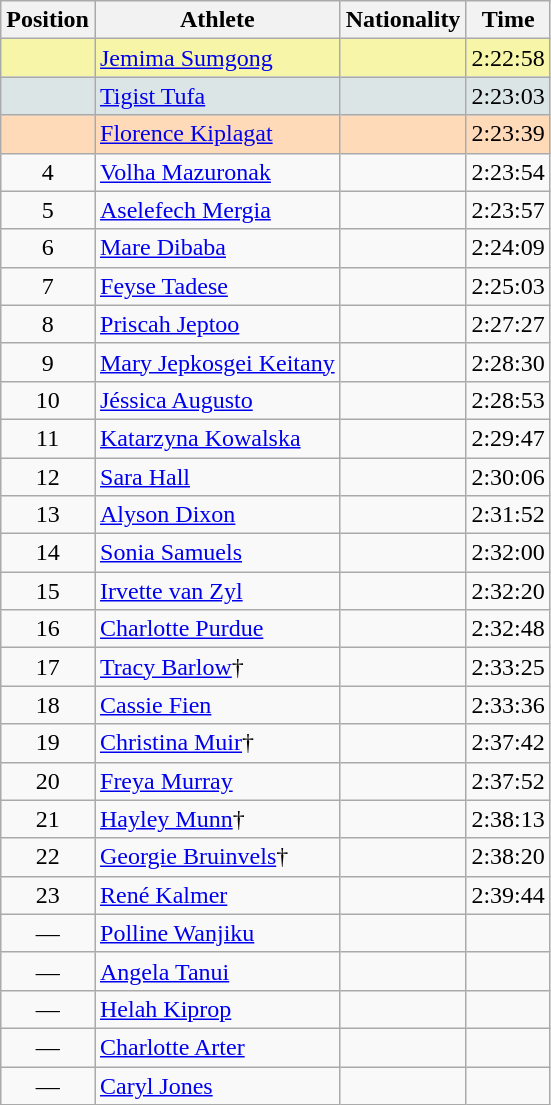<table class="wikitable sortable">
<tr>
<th>Position</th>
<th>Athlete</th>
<th>Nationality</th>
<th>Time</th>
</tr>
<tr bgcolor="#F7F6A8">
<td align=center></td>
<td><a href='#'>Jemima Sumgong</a></td>
<td></td>
<td>2:22:58</td>
</tr>
<tr bgcolor=#DCE5E5>
<td align=center></td>
<td><a href='#'>Tigist Tufa</a></td>
<td></td>
<td>2:23:03</td>
</tr>
<tr bgcolor=#FFDAB9>
<td align=center></td>
<td><a href='#'>Florence Kiplagat</a></td>
<td></td>
<td>2:23:39</td>
</tr>
<tr>
<td align=center>4</td>
<td><a href='#'>Volha Mazuronak</a></td>
<td></td>
<td>2:23:54</td>
</tr>
<tr>
<td align=center>5</td>
<td><a href='#'>Aselefech Mergia</a></td>
<td></td>
<td>2:23:57</td>
</tr>
<tr>
<td align=center>6</td>
<td><a href='#'>Mare Dibaba</a></td>
<td></td>
<td>2:24:09</td>
</tr>
<tr>
<td align=center>7</td>
<td><a href='#'>Feyse Tadese</a></td>
<td></td>
<td>2:25:03</td>
</tr>
<tr>
<td align=center>8</td>
<td><a href='#'>Priscah Jeptoo</a></td>
<td></td>
<td>2:27:27</td>
</tr>
<tr>
<td align=center>9</td>
<td><a href='#'>Mary Jepkosgei Keitany</a></td>
<td></td>
<td>2:28:30</td>
</tr>
<tr>
<td align=center>10</td>
<td><a href='#'>Jéssica Augusto</a></td>
<td></td>
<td>2:28:53</td>
</tr>
<tr>
<td align=center>11</td>
<td><a href='#'>Katarzyna Kowalska</a></td>
<td></td>
<td>2:29:47</td>
</tr>
<tr>
<td align=center>12</td>
<td><a href='#'>Sara Hall</a></td>
<td></td>
<td>2:30:06</td>
</tr>
<tr>
<td align=center>13</td>
<td><a href='#'>Alyson Dixon</a></td>
<td></td>
<td>2:31:52</td>
</tr>
<tr>
<td align=center>14</td>
<td><a href='#'>Sonia Samuels</a></td>
<td></td>
<td>2:32:00</td>
</tr>
<tr>
<td align=center>15</td>
<td><a href='#'>Irvette van Zyl</a></td>
<td></td>
<td>2:32:20</td>
</tr>
<tr>
<td align=center>16</td>
<td><a href='#'>Charlotte Purdue</a></td>
<td></td>
<td>2:32:48</td>
</tr>
<tr>
<td align=center>17</td>
<td><a href='#'>Tracy Barlow</a>†</td>
<td></td>
<td>2:33:25</td>
</tr>
<tr>
<td align=center>18</td>
<td><a href='#'>Cassie Fien</a></td>
<td></td>
<td>2:33:36</td>
</tr>
<tr>
<td align=center>19</td>
<td><a href='#'>Christina Muir</a>†</td>
<td></td>
<td>2:37:42</td>
</tr>
<tr>
<td align=center>20</td>
<td><a href='#'>Freya Murray</a></td>
<td></td>
<td>2:37:52</td>
</tr>
<tr>
<td align=center>21</td>
<td><a href='#'>Hayley Munn</a>†</td>
<td></td>
<td>2:38:13</td>
</tr>
<tr>
<td align=center>22</td>
<td><a href='#'>Georgie Bruinvels</a>†</td>
<td></td>
<td>2:38:20</td>
</tr>
<tr>
<td align=center>23</td>
<td><a href='#'>René Kalmer</a></td>
<td></td>
<td>2:39:44</td>
</tr>
<tr>
<td align=center>—</td>
<td><a href='#'>Polline Wanjiku</a></td>
<td></td>
<td></td>
</tr>
<tr>
<td align=center>—</td>
<td><a href='#'>Angela Tanui</a></td>
<td></td>
<td></td>
</tr>
<tr>
<td align=center>—</td>
<td><a href='#'>Helah Kiprop</a></td>
<td></td>
<td></td>
</tr>
<tr>
<td align=center>—</td>
<td><a href='#'>Charlotte Arter</a></td>
<td></td>
<td></td>
</tr>
<tr>
<td align=center>—</td>
<td><a href='#'>Caryl Jones</a></td>
<td></td>
<td></td>
</tr>
</table>
